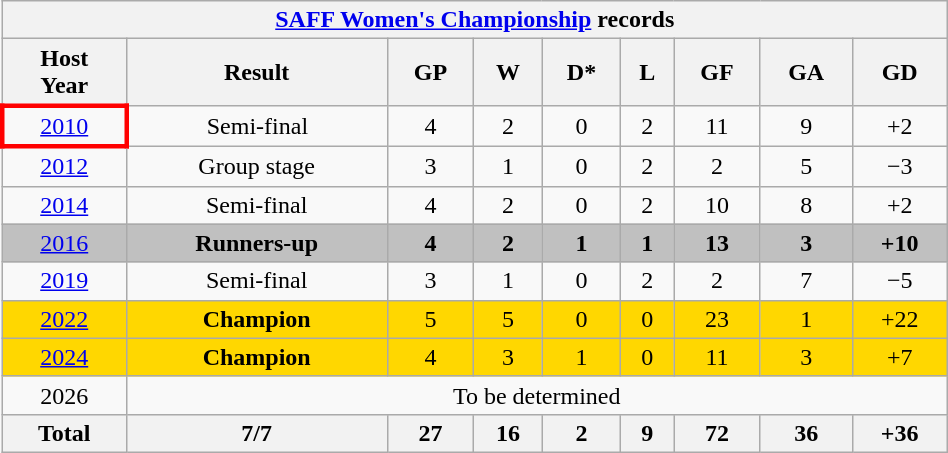<table class="wikitable" style="text-align: center; width:50%;">
<tr>
<th colspan="9"><a href='#'>SAFF Women's Championship</a> records</th>
</tr>
<tr>
<th>Host<br>Year</th>
<th>Result</th>
<th>GP</th>
<th>W</th>
<th>D*</th>
<th>L</th>
<th>GF</th>
<th>GA</th>
<th>GD</th>
</tr>
<tr>
<td style="border: 3px solid red"> <a href='#'>2010</a></td>
<td>Semi-final</td>
<td>4</td>
<td>2</td>
<td>0</td>
<td>2</td>
<td>11</td>
<td>9</td>
<td>+2</td>
</tr>
<tr>
<td> <a href='#'>2012</a></td>
<td>Group stage</td>
<td>3</td>
<td>1</td>
<td>0</td>
<td>2</td>
<td>2</td>
<td>5</td>
<td>−3</td>
</tr>
<tr>
<td> <a href='#'>2014</a></td>
<td>Semi-final</td>
<td>4</td>
<td>2</td>
<td>0</td>
<td>2</td>
<td>10</td>
<td>8</td>
<td>+2</td>
</tr>
<tr style="background:silver;">
<td> <a href='#'>2016</a></td>
<td><strong>Runners-up</strong></td>
<td><strong>4</strong></td>
<td><strong>2</strong></td>
<td><strong>1</strong></td>
<td><strong>1</strong></td>
<td><strong>13</strong></td>
<td><strong>3</strong></td>
<td><strong>+10</strong></td>
</tr>
<tr>
<td> <a href='#'>2019</a></td>
<td>Semi-final</td>
<td>3</td>
<td>1</td>
<td>0</td>
<td>2</td>
<td>2</td>
<td>7</td>
<td>−5</td>
</tr>
<tr bgcolor=gold>
<td> <a href='#'>2022</a></td>
<td><strong>Champion</strong></td>
<td>5</td>
<td>5</td>
<td>0</td>
<td>0</td>
<td>23</td>
<td>1</td>
<td>+22</td>
</tr>
<tr bgcolor=gold>
<td> <a href='#'>2024</a></td>
<td><strong>Champion</strong></td>
<td>4</td>
<td>3</td>
<td>1</td>
<td>0</td>
<td>11</td>
<td>3</td>
<td>+7</td>
</tr>
<tr>
<td> 2026</td>
<td colspan=8>To be determined</td>
</tr>
<tr>
<th>Total</th>
<th>7/7</th>
<th>27</th>
<th>16</th>
<th>2</th>
<th>9</th>
<th>72</th>
<th>36</th>
<th>+36</th>
</tr>
</table>
